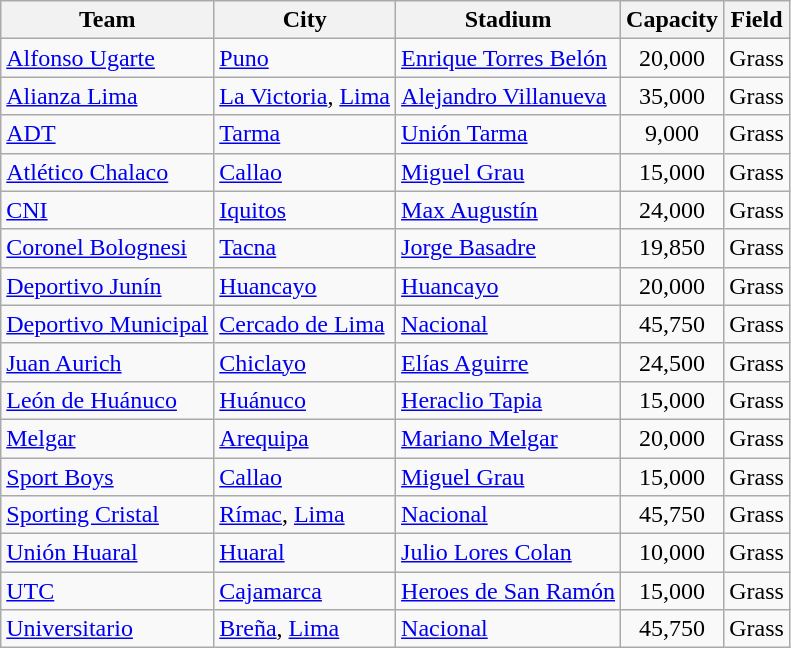<table class="wikitable sortable">
<tr>
<th>Team</th>
<th>City</th>
<th>Stadium</th>
<th>Capacity</th>
<th>Field</th>
</tr>
<tr>
<td><a href='#'>Alfonso Ugarte</a></td>
<td><a href='#'>Puno</a></td>
<td><a href='#'>Enrique Torres Belón</a></td>
<td align="center">20,000</td>
<td>Grass</td>
</tr>
<tr>
<td><a href='#'>Alianza Lima</a></td>
<td><a href='#'>La Victoria</a>, <a href='#'>Lima</a></td>
<td><a href='#'>Alejandro Villanueva</a></td>
<td align="center">35,000</td>
<td>Grass</td>
</tr>
<tr>
<td><a href='#'>ADT</a></td>
<td><a href='#'>Tarma</a></td>
<td><a href='#'>Unión Tarma</a></td>
<td align="center">9,000</td>
<td>Grass</td>
</tr>
<tr>
<td><a href='#'>Atlético Chalaco</a></td>
<td><a href='#'>Callao</a></td>
<td><a href='#'>Miguel Grau</a></td>
<td align="center">15,000</td>
<td>Grass</td>
</tr>
<tr>
<td><a href='#'>CNI</a></td>
<td><a href='#'>Iquitos</a></td>
<td><a href='#'>Max Augustín</a></td>
<td align="center">24,000</td>
<td>Grass</td>
</tr>
<tr>
<td><a href='#'>Coronel Bolognesi</a></td>
<td><a href='#'>Tacna</a></td>
<td><a href='#'>Jorge Basadre</a></td>
<td align="center">19,850</td>
<td>Grass</td>
</tr>
<tr>
<td><a href='#'>Deportivo Junín</a></td>
<td><a href='#'>Huancayo</a></td>
<td><a href='#'>Huancayo</a></td>
<td align="center">20,000</td>
<td>Grass</td>
</tr>
<tr>
<td><a href='#'>Deportivo Municipal</a></td>
<td><a href='#'>Cercado de Lima</a></td>
<td><a href='#'>Nacional</a></td>
<td align="center">45,750</td>
<td>Grass</td>
</tr>
<tr>
<td><a href='#'>Juan Aurich</a></td>
<td><a href='#'>Chiclayo</a></td>
<td><a href='#'>Elías Aguirre</a></td>
<td align="center">24,500</td>
<td>Grass</td>
</tr>
<tr>
<td><a href='#'>León de Huánuco</a></td>
<td><a href='#'>Huánuco</a></td>
<td><a href='#'>Heraclio Tapia</a></td>
<td align="center">15,000</td>
<td>Grass</td>
</tr>
<tr>
<td><a href='#'>Melgar</a></td>
<td><a href='#'>Arequipa</a></td>
<td><a href='#'>Mariano Melgar</a></td>
<td align="center">20,000</td>
<td>Grass</td>
</tr>
<tr>
<td><a href='#'>Sport Boys</a></td>
<td><a href='#'>Callao</a></td>
<td><a href='#'>Miguel Grau</a></td>
<td align="center">15,000</td>
<td>Grass</td>
</tr>
<tr>
<td><a href='#'>Sporting Cristal</a></td>
<td><a href='#'>Rímac</a>, <a href='#'>Lima</a></td>
<td><a href='#'>Nacional</a></td>
<td align="center">45,750</td>
<td>Grass</td>
</tr>
<tr>
<td><a href='#'>Unión Huaral</a></td>
<td><a href='#'>Huaral</a></td>
<td><a href='#'>Julio Lores Colan</a></td>
<td align="center">10,000</td>
<td>Grass</td>
</tr>
<tr>
<td><a href='#'>UTC</a></td>
<td><a href='#'>Cajamarca</a></td>
<td><a href='#'>Heroes de San Ramón</a></td>
<td align="center">15,000</td>
<td>Grass</td>
</tr>
<tr>
<td><a href='#'>Universitario</a></td>
<td><a href='#'>Breña</a>, <a href='#'>Lima</a></td>
<td><a href='#'>Nacional</a></td>
<td align="center">45,750</td>
<td>Grass</td>
</tr>
</table>
